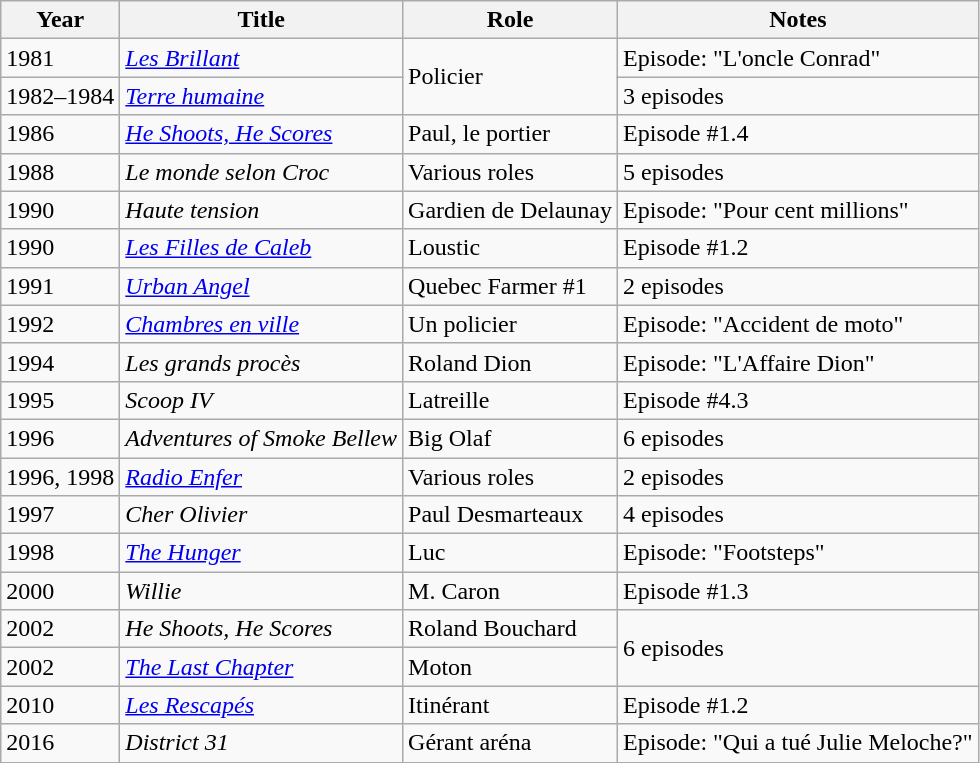<table class="wikitable sortable">
<tr>
<th>Year</th>
<th>Title</th>
<th>Role</th>
<th class="unsortable">Notes</th>
</tr>
<tr>
<td>1981</td>
<td><em><a href='#'>Les Brillant</a></em></td>
<td rowspan="2">Policier</td>
<td>Episode: "L'oncle Conrad"</td>
</tr>
<tr>
<td>1982–1984</td>
<td><em><a href='#'>Terre humaine</a></em></td>
<td>3 episodes</td>
</tr>
<tr>
<td>1986</td>
<td><em><a href='#'>He Shoots, He Scores</a></em></td>
<td>Paul, le portier</td>
<td>Episode #1.4</td>
</tr>
<tr>
<td>1988</td>
<td><em>Le monde selon Croc</em></td>
<td>Various roles</td>
<td>5 episodes</td>
</tr>
<tr>
<td>1990</td>
<td><em>Haute tension</em></td>
<td>Gardien de Delaunay</td>
<td>Episode: "Pour cent millions"</td>
</tr>
<tr>
<td>1990</td>
<td><em><a href='#'>Les Filles de Caleb</a></em></td>
<td>Loustic</td>
<td>Episode #1.2</td>
</tr>
<tr>
<td>1991</td>
<td><em><a href='#'>Urban Angel</a></em></td>
<td>Quebec Farmer #1</td>
<td>2 episodes</td>
</tr>
<tr>
<td>1992</td>
<td><em><a href='#'>Chambres en ville</a></em></td>
<td>Un policier</td>
<td>Episode: "Accident de moto"</td>
</tr>
<tr>
<td>1994</td>
<td><em>Les grands procès</em></td>
<td>Roland Dion</td>
<td>Episode: "L'Affaire Dion"</td>
</tr>
<tr>
<td>1995</td>
<td><em>Scoop IV</em></td>
<td>Latreille</td>
<td>Episode #4.3</td>
</tr>
<tr>
<td>1996</td>
<td><em>Adventures of Smoke Bellew</em></td>
<td>Big Olaf</td>
<td>6 episodes</td>
</tr>
<tr>
<td>1996, 1998</td>
<td><em><a href='#'>Radio Enfer</a></em></td>
<td>Various roles</td>
<td>2 episodes</td>
</tr>
<tr>
<td>1997</td>
<td><em>Cher Olivier</em></td>
<td>Paul Desmarteaux</td>
<td>4 episodes</td>
</tr>
<tr>
<td>1998</td>
<td data-sort-value="Hunger, The"><a href='#'><em>The Hunger</em></a></td>
<td>Luc</td>
<td>Episode: "Footsteps"</td>
</tr>
<tr>
<td>2000</td>
<td><em>Willie</em></td>
<td>M. Caron</td>
<td>Episode #1.3</td>
</tr>
<tr>
<td>2002</td>
<td><em>He Shoots, He Scores</em></td>
<td>Roland Bouchard</td>
<td rowspan="2">6 episodes</td>
</tr>
<tr>
<td>2002</td>
<td data-sort-value="Last Chapter, The"><a href='#'><em>The Last Chapter</em></a></td>
<td>Moton</td>
</tr>
<tr>
<td>2010</td>
<td><em><a href='#'>Les Rescapés</a></em></td>
<td>Itinérant</td>
<td>Episode #1.2</td>
</tr>
<tr>
<td>2016</td>
<td><em>District 31</em></td>
<td>Gérant aréna</td>
<td>Episode: "Qui a tué Julie Meloche?"</td>
</tr>
</table>
